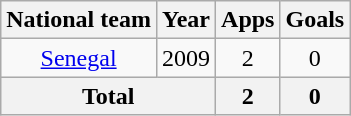<table class="wikitable" style="text-align:center">
<tr>
<th>National team</th>
<th>Year</th>
<th>Apps</th>
<th>Goals</th>
</tr>
<tr>
<td><a href='#'>Senegal</a></td>
<td>2009</td>
<td>2</td>
<td>0</td>
</tr>
<tr>
<th colspan="2">Total</th>
<th>2</th>
<th>0</th>
</tr>
</table>
